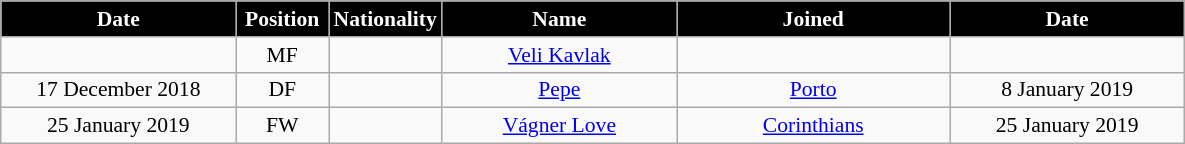<table class="wikitable"  style="text-align:center; font-size:90%; ">
<tr>
<th style="background:#000000; color:white; width:150px;">Date</th>
<th style="background:#000000; color:white; width:55px;">Position</th>
<th style="background:#000000; color:white; width:55px;">Nationality</th>
<th style="background:#000000; color:white; width:150px;">Name</th>
<th style="background:#000000; color:white; width:175px;">Joined</th>
<th style="background:#000000; color:white; width:150px;">Date</th>
</tr>
<tr>
<td></td>
<td>MF</td>
<td></td>
<td><a href='#'>Veli Kavlak</a></td>
<td></td>
<td></td>
</tr>
<tr>
<td>17 December 2018</td>
<td>DF</td>
<td></td>
<td><a href='#'>Pepe</a></td>
<td><a href='#'>Porto</a></td>
<td>8 January 2019</td>
</tr>
<tr>
<td>25 January 2019</td>
<td>FW</td>
<td></td>
<td><a href='#'>Vágner Love</a></td>
<td><a href='#'>Corinthians</a></td>
<td>25 January 2019</td>
</tr>
</table>
